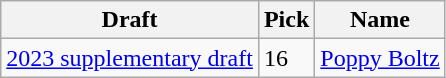<table class="wikitable plainrowheaders">
<tr>
<th scope="col"><strong>Draft</strong></th>
<th scope="col"><strong>Pick</strong></th>
<th scope="col"><strong>Name</strong></th>
</tr>
<tr>
<th style="font-weight: normal; background: #F9F9F9; text-align: left;"><a href='#'>2023 supplementary draft</a></th>
<td>16</td>
<td><a href='#'>Poppy Boltz</a></td>
</tr>
</table>
